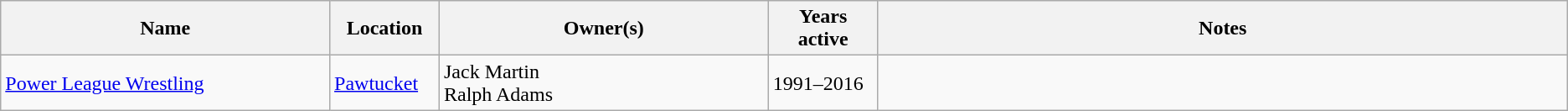<table class=wikitable>
<tr>
<th style="width:21%;">Name</th>
<th style="width:7%;">Location</th>
<th style="width:21%;">Owner(s)</th>
<th style="width:7%;">Years active</th>
<th style="width:55%;">Notes</th>
</tr>
<tr>
<td><a href='#'>Power League Wrestling</a></td>
<td><a href='#'>Pawtucket</a></td>
<td>Jack Martin<br>Ralph Adams</td>
<td>1991–2016</td>
<td></td>
</tr>
</table>
